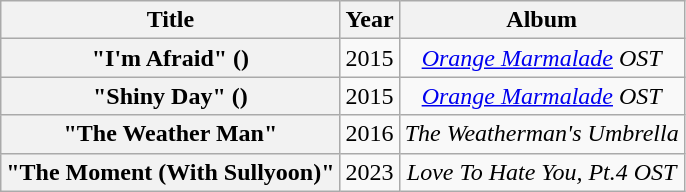<table class="wikitable plainrowheaders" style="text-align:center">
<tr>
<th scope="col">Title</th>
<th scope="col">Year</th>
<th scope="col">Album</th>
</tr>
<tr>
<th scope="row">"I'm Afraid" ()</th>
<td>2015</td>
<td><em><a href='#'>Orange Marmalade</a> OST</em></td>
</tr>
<tr>
<th scope="row">"Shiny Day" ()</th>
<td>2015</td>
<td><em><a href='#'>Orange Marmalade</a> OST</em></td>
</tr>
<tr>
<th scope="row">"The Weather Man"</th>
<td>2016</td>
<td><em>The Weatherman's Umbrella</em></td>
</tr>
<tr>
<th scope="row">"The Moment (With Sullyoon)"</th>
<td>2023</td>
<td><em>Love To Hate You, Pt.4 OST</em></td>
</tr>
</table>
